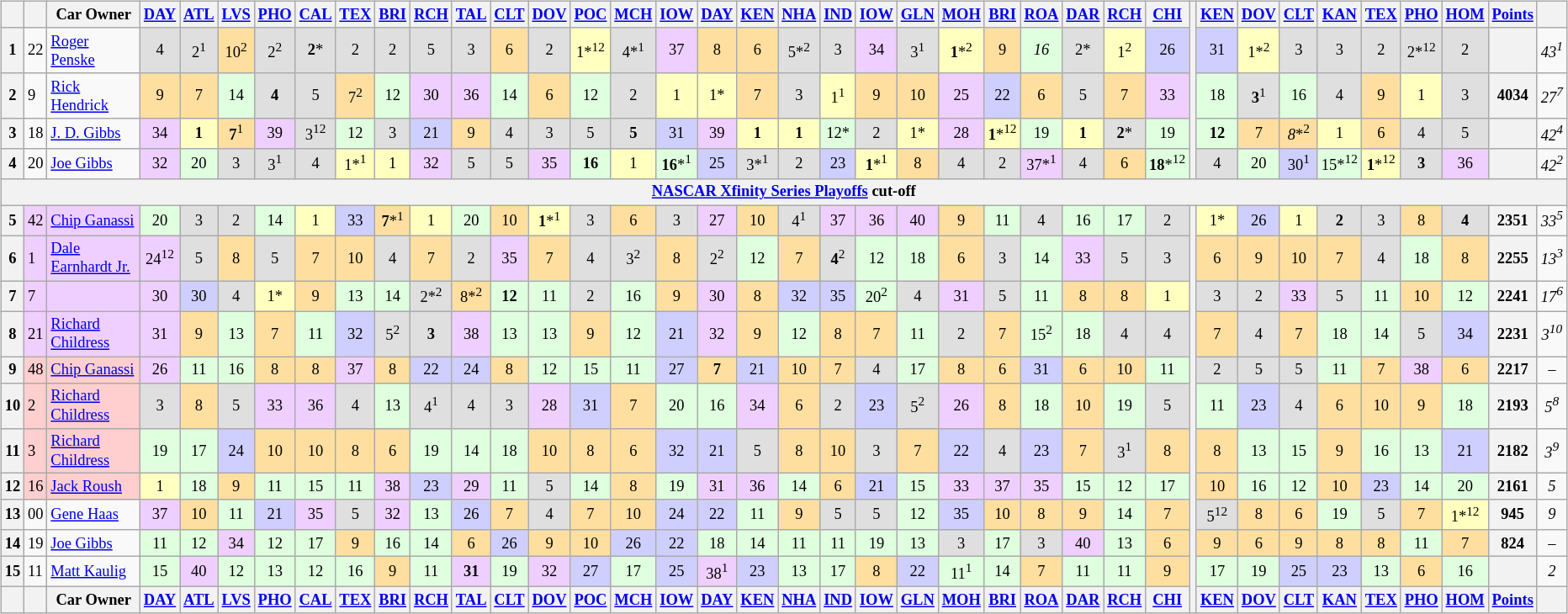<table>
<tr>
<td valign="top"><br><table class="wikitable" style="font-size:77%; text-align:center;">
<tr valign="top">
<th valign="middle"></th>
<th valign="middle"></th>
<th valign="middle">Car Owner</th>
<th><a href='#'>DAY</a></th>
<th><a href='#'>ATL</a></th>
<th><a href='#'>LVS</a></th>
<th><a href='#'>PHO</a></th>
<th><a href='#'>CAL</a></th>
<th><a href='#'>TEX</a></th>
<th><a href='#'>BRI</a></th>
<th><a href='#'>RCH</a></th>
<th><a href='#'>TAL</a></th>
<th><a href='#'>CLT</a></th>
<th><a href='#'>DOV</a></th>
<th><a href='#'>POC</a></th>
<th><a href='#'>MCH</a></th>
<th><a href='#'>IOW</a></th>
<th><a href='#'>DAY</a></th>
<th><a href='#'>KEN</a></th>
<th><a href='#'>NHA</a></th>
<th><a href='#'>IND</a></th>
<th><a href='#'>IOW</a></th>
<th><a href='#'>GLN</a></th>
<th><a href='#'>MOH</a></th>
<th><a href='#'>BRI</a></th>
<th><a href='#'>ROA</a></th>
<th><a href='#'>DAR</a></th>
<th><a href='#'>RCH</a></th>
<th><a href='#'>CHI</a></th>
<th rowspan=5></th>
<th><a href='#'>KEN</a></th>
<th><a href='#'>DOV</a></th>
<th><a href='#'>CLT</a></th>
<th><a href='#'>KAN</a></th>
<th><a href='#'>TEX</a></th>
<th><a href='#'>PHO</a></th>
<th><a href='#'>HOM</a></th>
<th valign="middle"><a href='#'>Points</a></th>
<th valign="middle"></th>
</tr>
<tr>
<th>1</th>
<td align="left">22</td>
<td align="left"><a href='#'>Roger Penske</a></td>
<td style="background:#dfdfdf">4</td>
<td style="background:#dfdfdf">2<sup>1</sup></td>
<td style="background:#ffdf9f">10<sup>2</sup></td>
<td style="background:#dfdfdf">2<sup>2</sup></td>
<td style="background:#dfdfdf"><strong>2</strong>*</td>
<td style="background:#dfdfdf">2</td>
<td style="background:#dfdfdf">2</td>
<td style="background:#dfdfdf">5</td>
<td style="background:#dfdfdf">3</td>
<td style="background:#ffdf9f">6</td>
<td style="background:#dfdfdf">2</td>
<td style="background:#ffffbf">1*<sup>12</sup></td>
<td style="background:#dfdfdf">4*<sup>1</sup></td>
<td style="background:#efcfff">37</td>
<td style="background:#ffdf9f;">8</td>
<td style="background:#ffdf9f;">6</td>
<td style="background:#dfdfdf">5*<sup>2</sup></td>
<td style="background:#dfdfdf">3</td>
<td style="background:#efcfff">34</td>
<td style="background:#dfdfdf">3<sup>1</sup></td>
<td style="background:#ffffbf"><strong>1</strong>*<sup>2</sup></td>
<td style="background:#ffdf9f;">9</td>
<td style="background:#dfffdf;"><em>16</em></td>
<td style="background:#dfdfdf">2*</td>
<td style="background:#ffffbf">1<sup>2</sup></td>
<td style="background:#cfcfff;">26</td>
<td style="background:#cfcfff;">31</td>
<td style="background:#ffffbf">1*<sup>2</sup></td>
<td style="background:#dfdfdf">3</td>
<td style="background:#dfdfdf">3</td>
<td style="background:#dfdfdf">2</td>
<td style="background:#dfdfdf">2*<sup>12</sup></td>
<td style="background:#dfdfdf">2</td>
<th></th>
<td><em>43<sup>1</sup></em></td>
</tr>
<tr>
<th>2</th>
<td align="left">9</td>
<td align="left"><a href='#'>Rick Hendrick</a></td>
<td style="background:#ffdf9f">9</td>
<td style="background:#ffdf9f">7</td>
<td style="background:#dfffdf">14</td>
<td style="background:#dfdfdf"><strong>4</strong></td>
<td style="background:#dfdfdf;">5</td>
<td style="background:#ffdf9f;">7<sup>2</sup></td>
<td style="background:#dfffdf;">12</td>
<td style="background:#efcfff;">30</td>
<td style="background:#efcfff;">36</td>
<td style="background:#dfffdf;">14</td>
<td style="background:#ffdf9f;">6</td>
<td style="background:#dfffdf;">12</td>
<td style="background:#dfdfdf;">2</td>
<td style="background:#ffffbf">1</td>
<td style="background:#ffffbf">1*</td>
<td style="background:#ffdf9f;">7</td>
<td style="background:#dfdfdf;">3</td>
<td style="background:#ffffbf">1<sup>1</sup></td>
<td style="background:#ffdf9f">9</td>
<td style="background:#ffdf9f;">10</td>
<td style="background:#efcfff;">25</td>
<td style="background:#cfcfff;">22</td>
<td style="background:#ffdf9f;">6</td>
<td style="background:#dfdfdf;">5</td>
<td style="background:#ffdf9f">7</td>
<td style="background:#efcfff;">33</td>
<td style="background:#dfffdf;">18</td>
<td style="background:#dfdfdf;"><strong>3</strong><sup>1</sup></td>
<td style="background:#dfffdf;">16</td>
<td style="background:#dfdfdf;">4</td>
<td style="background:#ffdf9f">9</td>
<td style="background:#ffffbf">1</td>
<td style="background:#dfdfdf;">3</td>
<th>4034</th>
<td><em>27<sup>7</sup></em></td>
</tr>
<tr>
<th>3</th>
<td align="left">18</td>
<td align="left"><a href='#'>J. D. Gibbs</a></td>
<td style="background:#efcfff">34</td>
<td style="background:#ffffbf"><strong>1</strong></td>
<td style="background:#ffdf9f"><strong>7</strong><sup>1</sup></td>
<td style="background:#efcfff">39</td>
<td style="background:#dfdfdf">3<sup>12</sup></td>
<td style="background:#dfffdf;">12</td>
<td style="background:#dfdfdf">3</td>
<td style="background:#cfcfff;">21</td>
<td style="background:#ffdf9f">9</td>
<td style="background:#dfdfdf">4</td>
<td style="background:#dfdfdf">3</td>
<td style="background:#dfdfdf">5</td>
<td style="background:#dfdfdf"><strong>5</strong></td>
<td style="background:#cfcfff;">31</td>
<td style="background:#efcfff">39</td>
<td style="background:#ffffbf;"><strong>1</strong></td>
<td style="background:#ffffbf;"><strong>1</strong></td>
<td style="background:#dfffdf;">12*</td>
<td style="background:#dfdfdf">2</td>
<td style="background:#ffffbf;">1*</td>
<td style="background:#efcfff;">28</td>
<td style="background:#ffffbf;"><strong>1</strong>*<sup>12</sup></td>
<td style="background:#dfffdf;">19</td>
<td style="background:#ffffbf;"><strong>1</strong></td>
<td style="background:#dfdfdf"><strong>2</strong>*</td>
<td style="background:#dfffdf;">19</td>
<td style="background:#dfffdf;"><strong>12</strong></td>
<td style="background:#ffdf9f">7</td>
<td style="background:#ffdf9f;"><em>8</em>*<sup>2</sup></td>
<td style="background:#ffffbf;">1</td>
<td style="background:#ffdf9f;">6</td>
<td style="background:#dfdfdf">4</td>
<td style="background:#dfdfdf;">5</td>
<th></th>
<td><em>42<sup>4</sup></em></td>
</tr>
<tr>
<th>4</th>
<td align="left">20</td>
<td align="left"><a href='#'>Joe Gibbs</a></td>
<td style="background:#efcfff">32</td>
<td style="background:#dfffdf">20</td>
<td style="background:#dfdfdf">3</td>
<td style="background:#dfdfdf">3<sup>1</sup></td>
<td style="background:#dfdfdf">4</td>
<td style="background:#ffffbf">1*<sup>1</sup></td>
<td style="background:#ffffbf">1</td>
<td style="background:#efcfff">32</td>
<td style="background:#dfdfdf">5</td>
<td style="background:#dfdfdf">5</td>
<td style="background:#efcfff">35</td>
<td style="background:#dfffdf;"><strong>16</strong></td>
<td style="background:#ffffbf">1</td>
<td style="background:#dfffdf;"><strong>16</strong>*<sup>1</sup></td>
<td style="background:#cfcfff;">25</td>
<td style="background:#dfdfdf;">3*<sup>1</sup></td>
<td style="background:#dfdfdf">2</td>
<td style="background:#cfcfff;">23</td>
<td style="background:#ffffbf"><strong>1</strong>*<sup>1</sup></td>
<td style="background:#ffdf9f;">8</td>
<td style="background:#dfdfdf">4</td>
<td style="background:#dfdfdf">2</td>
<td style="background:#efcfff">37*<sup>1</sup></td>
<td style="background:#dfdfdf">4</td>
<td style="background:#ffdf9f;">6</td>
<td style="background:#dfffdf;"><strong>18</strong>*<sup>12</sup></td>
<td style="background:#dfdfdf">4</td>
<td style="background:#dfffdf">20</td>
<td style="background:#cfcfff;">30<sup>1</sup></td>
<td style="background:#dfffdf">15*<sup>12</sup></td>
<td style="background:#ffffbf"><strong>1</strong>*<sup>12</sup></td>
<td style="background:#dfdfdf;"><strong>3</strong></td>
<td style="background:#efcfff">36</td>
<th></th>
<td><em>42<sup>2</sup></em></td>
</tr>
<tr>
<th colspan="39"><a href='#'>NASCAR Xfinity Series Playoffs</a> cut-off</th>
</tr>
<tr>
<th>5</th>
<td align="left" style="background:#efcfff;">42</td>
<td align="left" style="background:#efcfff;"><a href='#'>Chip Ganassi</a></td>
<td style="background:#dfffdf">20</td>
<td style="background:#dfdfdf">3</td>
<td style="background:#dfdfdf">2</td>
<td style="background:#dfffdf">14</td>
<td style="background:#ffffbf">1</td>
<td style="background:#cfcfff;">33</td>
<td style="background:#ffdf9f;"><strong>7</strong>*<sup>1</sup></td>
<td style="background:#ffffbf;">1</td>
<td style="background:#dfffdf;">20</td>
<td style="background:#ffdf9f;">10</td>
<td style="background:#ffffbf;"><strong>1</strong>*<sup>1</sup></td>
<td style="background:#dfdfdf">3</td>
<td style="background:#ffdf9f;">6</td>
<td style="background:#dfdfdf">3</td>
<td style="background:#efcfff;">27</td>
<td style="background:#ffdf9f;">10</td>
<td style="background:#dfdfdf">4<sup>1</sup></td>
<td style="background:#efcfff;">37</td>
<td style="background:#efcfff;">36</td>
<td style="background:#efcfff;">40</td>
<td style="background:#ffdf9f">9</td>
<td style="background:#dfffdf;">11</td>
<td style="background:#dfdfdf">4</td>
<td style="background:#dfffdf;">16</td>
<td style="background:#dfffdf;">17</td>
<td style="background:#dfdfdf">2</td>
<th rowspan=12></th>
<td style="background:#ffffbf">1*</td>
<td style="background:#cfcfff;">26</td>
<td style="background:#ffffbf">1</td>
<td style="background:#dfdfdf"><strong>2</strong></td>
<td style="background:#dfdfdf">3</td>
<td style="background:#ffdf9f;">8</td>
<td style="background:#dfdfdf"><strong>4</strong></td>
<th>2351</th>
<td><em>33<sup>5</sup></em></td>
</tr>
<tr>
<th>6</th>
<td align="left" style="background:#efcfff;">1</td>
<td align="left" style="background:#efcfff;"><a href='#'>Dale Earnhardt Jr.</a></td>
<td style="background:#efcfff">24<sup>12</sup></td>
<td style="background:#dfdfdf;">5</td>
<td style="background:#ffdf9f;">8</td>
<td style="background:#dfdfdf;">5</td>
<td style="background:#ffdf9f;">7</td>
<td style="background:#ffdf9f;">10</td>
<td style="background:#dfdfdf;">4</td>
<td style="background:#ffdf9f;">7</td>
<td style="background:#dfdfdf;">2</td>
<td style="background:#efcfff;">35</td>
<td style="background:#ffdf9f;">7</td>
<td style="background:#dfdfdf;">4</td>
<td style="background:#dfdfdf">3<sup>2</sup></td>
<td style="background:#ffdf9f;">8</td>
<td style="background:#dfdfdf;">2<sup>2</sup></td>
<td style="background:#dfffdf;">12</td>
<td style="background:#ffdf9f;">7</td>
<td style="background:#dfdfdf;"><strong>4</strong><sup>2</sup></td>
<td style="background:#dfffdf;">12</td>
<td style="background:#dfffdf;">18</td>
<td style="background:#ffdf9f;">6</td>
<td style="background:#dfdfdf">3</td>
<td style="background:#dfffdf;">14</td>
<td style="background:#efcfff;">33</td>
<td style="background:#dfdfdf;">5</td>
<td style="background:#dfdfdf">3</td>
<td style="background:#ffdf9f;">6</td>
<td style="background:#ffdf9f;">9</td>
<td style="background:#ffdf9f;">10</td>
<td style="background:#ffdf9f;">7</td>
<td style="background:#dfdfdf;">4</td>
<td style="background:#dfffdf;">18</td>
<td style="background:#ffdf9f;">8</td>
<th>2255</th>
<td><em>13<sup>3</sup></em></td>
</tr>
<tr>
<th>7</th>
<td align="left" style="background:#efcfff;">7</td>
<td align="left" style="background:#efcfff;"></td>
<td style="background:#efcfff;">30</td>
<td style="background:#cfcfff;">30</td>
<td style="background:#dfdfdf;">4</td>
<td style="background:#ffffbf;">1*</td>
<td style="background:#ffdf9f;">9</td>
<td style="background:#dfffdf;">13</td>
<td style="background:#dfffdf;">14</td>
<td style="background:#dfdfdf;">2*<sup>2</sup></td>
<td style="background:#ffdf9f;">8*<sup>2</sup></td>
<td style="background:#dfffdf;"><strong>12</strong></td>
<td style="background:#dfffdf;">11</td>
<td style="background:#dfdfdf;">2</td>
<td style="background:#dfffdf;">16</td>
<td style="background:#ffdf9f;">9</td>
<td style="background:#efcfff;">30</td>
<td style="background:#ffdf9f;">8</td>
<td style="background:#cfcfff;">32</td>
<td style="background:#cfcfff;">35</td>
<td style="background:#dfffdf">20<sup>2</sup></td>
<td style="background:#dfdfdf;">4</td>
<td style="background:#efcfff;">31</td>
<td style="background:#dfdfdf;">5</td>
<td style="background:#dfffdf;">11</td>
<td style="background:#ffdf9f;">8</td>
<td style="background:#ffdf9f;">8</td>
<td style="background:#ffffbf">1</td>
<td style="background:#dfdfdf;">3</td>
<td style="background:#dfdfdf;">2</td>
<td style="background:#efcfff;">33</td>
<td style="background:#dfdfdf;">5</td>
<td style="background:#dfffdf;">11</td>
<td style="background:#ffdf9f;">10</td>
<td style="background:#dfffdf;">12</td>
<th>2241</th>
<td><em>17<sup>6</sup></em></td>
</tr>
<tr>
<th>8</th>
<td align="left" style="background:#efcfff;">21</td>
<td align="left" style="background:#efcfff;"><a href='#'>Richard Childress</a></td>
<td style="background:#efcfff;">31</td>
<td style="background:#ffdf9f;">9</td>
<td style="background:#dfffdf;">13</td>
<td style="background:#ffdf9f;">7</td>
<td style="background:#dfffdf;">11</td>
<td style="background:#cfcfff;">32</td>
<td style="background:#dfdfdf;">5<sup>2</sup></td>
<td style="background:#dfdfdf;"><strong>3</strong></td>
<td style="background:#efcfff;">38</td>
<td style="background:#dfffdf;">13</td>
<td style="background:#dfffdf;">13</td>
<td style="background:#ffdf9f;">9</td>
<td style="background:#dfffdf;">12</td>
<td style="background:#cfcfff;">21</td>
<td style="background:#efcfff;">32</td>
<td style="background:#ffdf9f;">9</td>
<td style="background:#dfffdf;">12</td>
<td style="background:#ffdf9f;">8</td>
<td style="background:#ffdf9f;">7</td>
<td style="background:#dfffdf;">11</td>
<td style="background:#dfdfdf">2</td>
<td style="background:#ffdf9f;">7</td>
<td style="background:#dfffdf;">15<sup>2</sup></td>
<td style="background:#dfffdf;">18</td>
<td style="background:#dfdfdf">4</td>
<td style="background:#dfdfdf;">4</td>
<td style="background:#ffdf9f;">7</td>
<td style="background:#dfdfdf">4</td>
<td style="background:#ffdf9f;">7</td>
<td style="background:#dfffdf;">18</td>
<td style="background:#dfffdf;">14</td>
<td style="background:#dfdfdf;">5</td>
<td style="background:#cfcfff;">34</td>
<th>2231</th>
<td><em>3<sup>10</sup></em></td>
</tr>
<tr>
<th>9</th>
<td align="left" style="background:#ffcfcf;">48</td>
<td align="left" style="background:#ffcfcf;"><a href='#'>Chip Ganassi</a></td>
<td style="background:#efcfff;">26</td>
<td style="background:#dfffdf;">11</td>
<td style="background:#dfffdf;">16</td>
<td style="background:#ffdf9f;">8</td>
<td style="background:#ffdf9f;">8</td>
<td style="background:#efcfff;">37</td>
<td style="background:#ffdf9f;">8</td>
<td style="background:#cfcfff;">22</td>
<td style="background:#cfcfff;">24</td>
<td style="background:#ffdf9f;">8</td>
<td style="background:#dfffdf;">12</td>
<td style="background:#dfffdf;">15</td>
<td style="background:#dfffdf;">11</td>
<td style="background:#cfcfff;">27</td>
<td style="background:#ffdf9f;"><strong>7</strong></td>
<td style="background:#cfcfff;">21</td>
<td style="background:#ffdf9f;">10</td>
<td style="background:#ffdf9f;">7</td>
<td style="background:#dfdfdf">4</td>
<td style="background:#dfffdf;">17</td>
<td style="background:#ffdf9f;">8</td>
<td style="background:#ffdf9f;">6</td>
<td style="background:#cfcfff;">31</td>
<td style="background:#ffdf9f;">6</td>
<td style="background:#ffdf9f;">10</td>
<td style="background:#dfffdf;">11</td>
<td style="background:#dfdfdf;">2</td>
<td style="background:#dfdfdf;">5</td>
<td style="background:#dfdfdf;">5</td>
<td style="background:#dfffdf;">11</td>
<td style="background:#ffdf9f;">7</td>
<td style="background:#efcfff">38</td>
<td style="background:#ffdf9f;">6</td>
<th>2217</th>
<td><em>–</em></td>
</tr>
<tr>
<th>10</th>
<td align="left" style="background:#ffcfcf;">2</td>
<td align="left" style="background:#ffcfcf;"><a href='#'>Richard Childress</a></td>
<td style="background:#dfdfdf">3</td>
<td style="background:#ffdf9f">8</td>
<td style="background:#dfdfdf">5</td>
<td style="background:#efcfff">33</td>
<td style="background:#efcfff">36</td>
<td style="background:#dfdfdf">4</td>
<td style="background:#dfffdf;">13</td>
<td style="background:#dfdfdf">4<sup>1</sup></td>
<td style="background:#dfdfdf">4</td>
<td style="background:#dfdfdf">3</td>
<td style="background:#efcfff">28</td>
<td style="background:#cfcfff;">31</td>
<td style="background:#ffdf9f;">7</td>
<td style="background:#dfffdf">20</td>
<td style="background:#dfffdf;">16</td>
<td style="background:#efcfff;">34</td>
<td style="background:#ffdf9f;">6</td>
<td style="background:#dfdfdf;">2</td>
<td style="background:#cfcfff;">23</td>
<td style="background:#dfdfdf">5<sup>2</sup></td>
<td style="background:#efcfff">26</td>
<td style="background:#ffdf9f">8</td>
<td style="background:#dfffdf;">18</td>
<td style="background:#ffdf9f">10</td>
<td style="background:#dfffdf;">19</td>
<td style="background:#dfdfdf">5</td>
<td style="background:#dfffdf;">11</td>
<td style="background:#cfcfff;">23</td>
<td style="background:#dfdfdf">4</td>
<td style="background:#ffdf9f;">6</td>
<td style="background:#ffdf9f">10</td>
<td style="background:#ffdf9f;">9</td>
<td style="background:#dfffdf;">18</td>
<th>2193</th>
<td><em>5<sup>8</sup></em></td>
</tr>
<tr>
<th>11</th>
<td align="left" style="background:#ffcfcf;">3</td>
<td align="left" style="background:#ffcfcf;"><a href='#'>Richard Childress</a></td>
<td style="background:#dfffdf">19</td>
<td style="background:#dfffdf;">17</td>
<td style="background:#cfcfff;">24</td>
<td style="background:#ffdf9f;">10</td>
<td style="background:#ffdf9f;">10</td>
<td style="background:#ffdf9f;">8</td>
<td style="background:#ffdf9f;">6</td>
<td style="background:#dfffdf;">19</td>
<td style="background:#dfffdf;">14</td>
<td style="background:#dfffdf;">18</td>
<td style="background:#ffdf9f;">10</td>
<td style="background:#ffdf9f;">8</td>
<td style="background:#ffdf9f;">6</td>
<td style="background:#cfcfff;">32</td>
<td style="background:#cfcfff;">21</td>
<td style="background:#dfdfdf;">5</td>
<td style="background:#ffdf9f;">8</td>
<td style="background:#ffdf9f;">10</td>
<td style="background:#dfdfdf">3</td>
<td style="background:#ffdf9f;">7</td>
<td style="background:#cfcfff;">22</td>
<td style="background:#dfdfdf">4</td>
<td style="background:#cfcfff;">23</td>
<td style="background:#ffdf9f;">7</td>
<td style="background:#dfdfdf">3<sup>1</sup></td>
<td style="background:#ffdf9f;">8</td>
<td style="background:#ffdf9f;">8</td>
<td style="background:#dfffdf;">13</td>
<td style="background:#dfffdf;">15</td>
<td style="background:#ffdf9f;">9</td>
<td style="background:#dfffdf;">16</td>
<td style="background:#dfffdf;">13</td>
<td style="background:#cfcfff;">21</td>
<th>2182</th>
<td><em>3<sup>9</sup></em></td>
</tr>
<tr>
<th>12</th>
<td align="left" style="background:#ffcfcf;">16</td>
<td align="left" style="background:#ffcfcf;"><a href='#'>Jack Roush</a></td>
<td style="background:#ffffbf;">1</td>
<td style="background:#dfffdf;">18</td>
<td style="background:#ffdf9f;">9</td>
<td style="background:#dfffdf;">11</td>
<td style="background:#dfffdf;">15</td>
<td style="background:#dfffdf;">11</td>
<td style="background:#efcfff;">38</td>
<td style="background:#cfcfff;">23</td>
<td style="background:#efcfff;">29</td>
<td style="background:#dfffdf;">11</td>
<td style="background:#dfdfdf;">5</td>
<td style="background:#dfffdf;">14</td>
<td style="background:#ffdf9f;">8</td>
<td style="background:#dfffdf;">19</td>
<td style="background:#efcfff;">31</td>
<td style="background:#efcfff;">36</td>
<td style="background:#dfffdf;">14</td>
<td style="background:#ffdf9f;">6</td>
<td style="background:#cfcfff;">21</td>
<td style="background:#dfffdf;">15</td>
<td style="background:#efcfff;">33</td>
<td style="background:#efcfff;">37</td>
<td style="background:#efcfff;">35</td>
<td style="background:#dfffdf;">15</td>
<td style="background:#dfffdf;">12</td>
<td style="background:#dfffdf;">17</td>
<td style="background:#ffdf9f;">10</td>
<td style="background:#dfffdf;">16</td>
<td style="background:#dfffdf;">12</td>
<td style="background:#ffdf9f;">10</td>
<td style="background:#cfcfff;">23</td>
<td style="background:#dfffdf;">14</td>
<td style="background:#dfffdf">20</td>
<th>2161</th>
<td><em>5</em></td>
</tr>
<tr>
<th>13</th>
<td align="left">00</td>
<td align="left"><a href='#'>Gene Haas</a></td>
<td style="background:#efcfff;">37</td>
<td style="background:#ffdf9f;">10</td>
<td style="background:#dfffdf;">11</td>
<td style="background:#cfcfff;">21</td>
<td style="background:#efcfff;">35</td>
<td style="background:#dfdfdf;">5</td>
<td style="background:#efcfff;">32</td>
<td style="background:#dfffdf;">13</td>
<td style="background:#cfcfff;">26</td>
<td style="background:#ffdf9f;">7</td>
<td style="background:#dfdfdf;">4</td>
<td style="background:#ffdf9f;">7</td>
<td style="background:#ffdf9f;">10</td>
<td style="background:#cfcfff;">24</td>
<td style="background:#cfcfff;">22</td>
<td style="background:#dfffdf;">11</td>
<td style="background:#ffdf9f;">9</td>
<td style="background:#dfdfdf;">5</td>
<td style="background:#dfdfdf;">5</td>
<td style="background:#dfffdf;">12</td>
<td style="background:#cfcfff;">35</td>
<td style="background:#ffdf9f;">10</td>
<td style="background:#ffdf9f;">8</td>
<td style="background:#ffdf9f;">9</td>
<td style="background:#dfffdf;">14</td>
<td style="background:#ffdf9f;">7</td>
<td style="background:#dfdfdf;">5<sup>12</sup></td>
<td style="background:#ffdf9f;">8</td>
<td style="background:#ffdf9f;">6</td>
<td style="background:#dfffdf;">19</td>
<td style="background:#dfdfdf;">5</td>
<td style="background:#ffdf9f;">7</td>
<td style="background:#ffffbf">1*<sup>12</sup></td>
<th>945</th>
<td><em>9</em></td>
</tr>
<tr>
<th>14</th>
<td align="left">19</td>
<td align="left"><a href='#'>Joe Gibbs</a></td>
<td style="background:#dfffdf;">11</td>
<td style="background:#dfffdf;">12</td>
<td style="background:#efcfff;">34</td>
<td style="background:#dfffdf;">12</td>
<td style="background:#dfffdf;">17</td>
<td style="background:#ffdf9f;">9</td>
<td style="background:#dfffdf;">16</td>
<td style="background:#dfffdf;">14</td>
<td style="background:#ffdf9f;">6</td>
<td style="background:#cfcfff;">26</td>
<td style="background:#ffdf9f;">9</td>
<td style="background:#ffdf9f;">10</td>
<td style="background:#cfcfff;">26</td>
<td style="background:#cfcfff;">22</td>
<td style="background:#dfffdf;">18</td>
<td style="background:#dfffdf;">14</td>
<td style="background:#dfffdf;">11</td>
<td style="background:#dfffdf;">11</td>
<td style="background:#dfffdf;">19</td>
<td style="background:#dfffdf;">13</td>
<td style="background:#dfdfdf;">3</td>
<td style="background:#dfffdf;">17</td>
<td style="background:#dfdfdf;">3</td>
<td style="background:#efcfff;">40</td>
<td style="background:#dfffdf;">13</td>
<td style="background:#ffdf9f;">6</td>
<td style="background:#ffdf9f;">9</td>
<td style="background:#ffdf9f;">6</td>
<td style="background:#ffdf9f;">9</td>
<td style="background:#ffdf9f;">8</td>
<td style="background:#ffdf9f;">8</td>
<td style="background:#dfffdf;">11</td>
<td style="background:#ffdf9f;">7</td>
<th>824</th>
<td><em>–</em></td>
</tr>
<tr>
<th>15</th>
<td align="left">11</td>
<td align="left"><a href='#'>Matt Kaulig</a></td>
<td style="background:#dfffdf;">15</td>
<td style="background:#efcfff;">40</td>
<td style="background:#dfffdf;">12</td>
<td style="background:#dfffdf;">13</td>
<td style="background:#dfffdf;">12</td>
<td style="background:#dfffdf;">16</td>
<td style="background:#ffdf9f;">9</td>
<td style="background:#dfffdf;">11</td>
<td style="background:#efcfff;"><strong>31</strong></td>
<td style="background:#dfffdf;">19</td>
<td style="background:#efcfff;">32</td>
<td style="background:#cfcfff;">27</td>
<td style="background:#dfffdf;">17</td>
<td style="background:#cfcfff;">25</td>
<td style="background:#efcfff;">38<sup>1</sup></td>
<td style="background:#cfcfff;">23</td>
<td style="background:#dfffdf;">13</td>
<td style="background:#dfffdf;">17</td>
<td style="background:#ffdf9f;">8</td>
<td style="background:#cfcfff;">22</td>
<td style="background:#dfffdf;">11<sup>1</sup></td>
<td style="background:#dfffdf;">14</td>
<td style="background:#ffdf9f;">7</td>
<td style="background:#dfffdf;">11</td>
<td style="background:#dfffdf;">11</td>
<td style="background:#ffdf9f;">9</td>
<td style="background:#dfffdf;">17</td>
<td style="background:#dfffdf;">19</td>
<td style="background:#cfcfff;">25</td>
<td style="background:#cfcfff;">23</td>
<td style="background:#dfffdf;">13</td>
<td style="background:#ffdf9f;">6</td>
<td style="background:#dfffdf;">16</td>
<th></th>
<td><em>2</em></td>
</tr>
<tr>
<th valign="middle"></th>
<th valign="middle"></th>
<th valign="middle">Car Owner</th>
<th><a href='#'>DAY</a></th>
<th><a href='#'>ATL</a></th>
<th><a href='#'>LVS</a></th>
<th><a href='#'>PHO</a></th>
<th><a href='#'>CAL</a></th>
<th><a href='#'>TEX</a></th>
<th><a href='#'>BRI</a></th>
<th><a href='#'>RCH</a></th>
<th><a href='#'>TAL</a></th>
<th><a href='#'>CLT</a></th>
<th><a href='#'>DOV</a></th>
<th><a href='#'>POC</a></th>
<th><a href='#'>MCH</a></th>
<th><a href='#'>IOW</a></th>
<th><a href='#'>DAY</a></th>
<th><a href='#'>KEN</a></th>
<th><a href='#'>NHA</a></th>
<th><a href='#'>IND</a></th>
<th><a href='#'>IOW</a></th>
<th><a href='#'>GLN</a></th>
<th><a href='#'>MOH</a></th>
<th><a href='#'>BRI</a></th>
<th><a href='#'>ROA</a></th>
<th><a href='#'>DAR</a></th>
<th><a href='#'>RCH</a></th>
<th><a href='#'>CHI</a></th>
<th><a href='#'>KEN</a></th>
<th><a href='#'>DOV</a></th>
<th><a href='#'>CLT</a></th>
<th><a href='#'>KAN</a></th>
<th><a href='#'>TEX</a></th>
<th><a href='#'>PHO</a></th>
<th><a href='#'>HOM</a></th>
<th valign="middle"><a href='#'>Points</a></th>
<th valign="middle"></th>
</tr>
</table>
</td>
<td valign="top"></td>
</tr>
</table>
